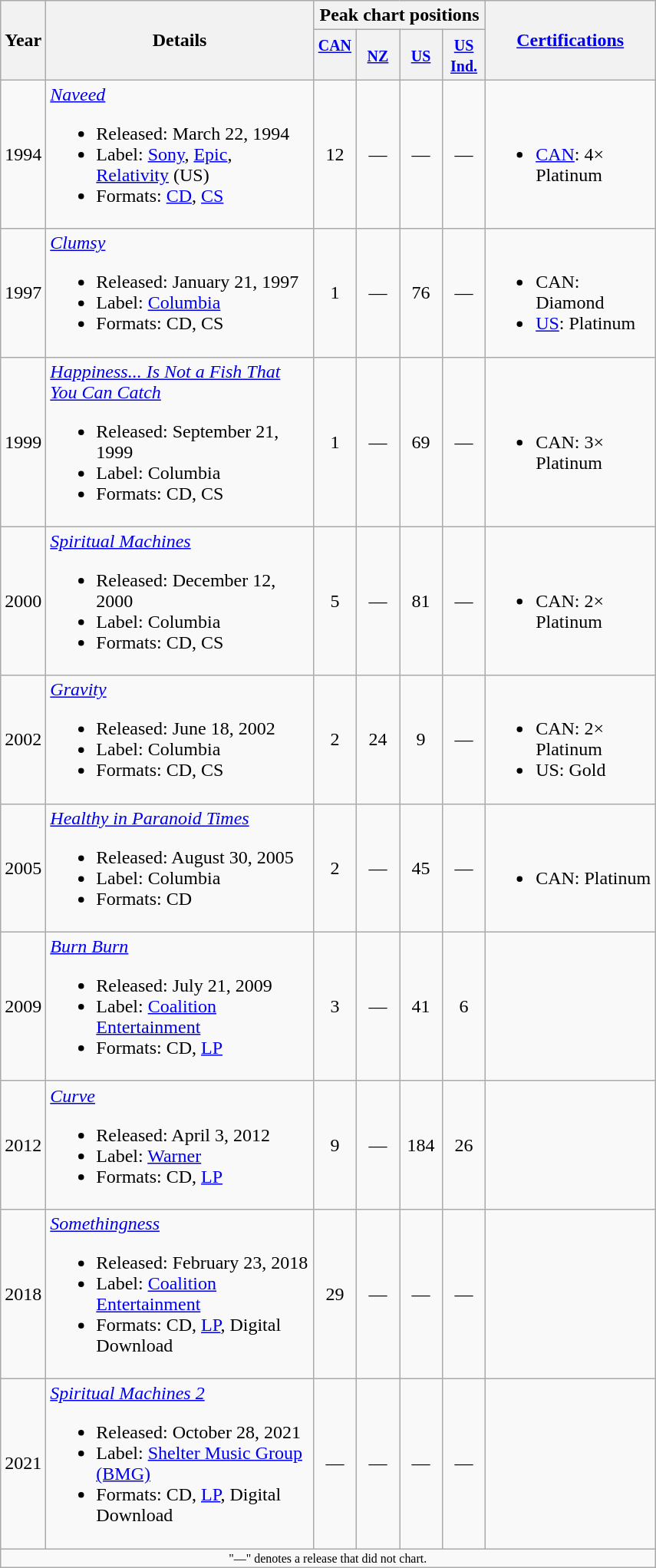<table class="wikitable">
<tr>
<th rowspan="2">Year</th>
<th rowspan="2" width="225">Details</th>
<th colspan="4">Peak chart positions</th>
<th rowspan="2" width="140"><a href='#'>Certifications</a></th>
</tr>
<tr>
<th width="30"><small><a href='#'>CAN</a></small><br><br></th>
<th width="30"><small><a href='#'>NZ</a></small><br></th>
<th width="30"><small><a href='#'>US</a></small><br></th>
<th width="30"><small><a href='#'>US<br>Ind.</a></small><br></th>
</tr>
<tr>
<td>1994</td>
<td><em><a href='#'>Naveed</a></em><br><ul><li>Released: March 22, 1994</li><li>Label: <a href='#'>Sony</a>, <a href='#'>Epic</a>, <a href='#'>Relativity</a> (US)</li><li>Formats: <a href='#'>CD</a>, <a href='#'>CS</a></li></ul></td>
<td align="center">12</td>
<td align="center">—</td>
<td align="center">—</td>
<td align="center">—</td>
<td><br><ul><li><a href='#'>CAN</a>: 4× Platinum</li></ul></td>
</tr>
<tr>
<td>1997</td>
<td><em><a href='#'>Clumsy</a></em><br><ul><li>Released: January 21, 1997</li><li>Label: <a href='#'>Columbia</a></li><li>Formats: CD, CS</li></ul></td>
<td align="center">1</td>
<td align="center">—</td>
<td align="center">76</td>
<td align="center">—</td>
<td><br><ul><li>CAN: Diamond</li><li><a href='#'>US</a>: Platinum</li></ul></td>
</tr>
<tr>
<td>1999</td>
<td><em><a href='#'>Happiness... Is Not a Fish That You Can Catch</a></em><br><ul><li>Released: September 21, 1999</li><li>Label: Columbia</li><li>Formats: CD, CS</li></ul></td>
<td align="center">1</td>
<td align="center">—</td>
<td align="center">69</td>
<td align="center">—</td>
<td><br><ul><li>CAN: 3× Platinum</li></ul></td>
</tr>
<tr>
<td>2000</td>
<td><em><a href='#'>Spiritual Machines</a></em><br><ul><li>Released: December 12, 2000</li><li>Label: Columbia</li><li>Formats: CD, CS</li></ul></td>
<td align="center">5</td>
<td align="center">—</td>
<td align="center">81</td>
<td align="center">—</td>
<td><br><ul><li>CAN: 2× Platinum</li></ul></td>
</tr>
<tr>
<td>2002</td>
<td><em><a href='#'>Gravity</a></em><br><ul><li>Released: June 18, 2002</li><li>Label: Columbia</li><li>Formats: CD, CS</li></ul></td>
<td align="center">2</td>
<td align="center">24</td>
<td align="center">9</td>
<td align="center">—</td>
<td><br><ul><li>CAN: 2× Platinum</li><li>US: Gold</li></ul></td>
</tr>
<tr>
<td>2005</td>
<td><em><a href='#'>Healthy in Paranoid Times</a></em><br><ul><li>Released: August 30, 2005</li><li>Label: Columbia</li><li>Formats: CD</li></ul></td>
<td align="center">2</td>
<td align="center">—</td>
<td align="center">45</td>
<td align="center">—</td>
<td><br><ul><li>CAN: Platinum</li></ul></td>
</tr>
<tr>
<td>2009</td>
<td><em><a href='#'>Burn Burn</a></em><br><ul><li>Released: July 21, 2009</li><li>Label: <a href='#'>Coalition Entertainment</a></li><li>Formats: CD, <a href='#'>LP</a></li></ul></td>
<td align="center">3</td>
<td align="center">—</td>
<td align="center">41<br></td>
<td align="center">6</td>
<td></td>
</tr>
<tr>
<td>2012</td>
<td><em><a href='#'>Curve</a></em><br><ul><li>Released: April 3, 2012</li><li>Label: <a href='#'>Warner</a></li><li>Formats: CD, <a href='#'>LP</a></li></ul></td>
<td align="center">9</td>
<td align="center">—</td>
<td align="center">184</td>
<td align="center">26</td>
<td></td>
</tr>
<tr>
<td>2018</td>
<td><em><a href='#'>Somethingness</a></em><br><ul><li>Released: February 23, 2018</li><li>Label: <a href='#'>Coalition Entertainment</a></li><li>Formats: CD, <a href='#'>LP</a>, Digital Download</li></ul></td>
<td align="center">29</td>
<td align="center">—</td>
<td align="center">—</td>
<td align="center">—</td>
<td></td>
</tr>
<tr>
<td>2021</td>
<td><em><a href='#'>Spiritual Machines 2</a></em><br><ul><li>Released: October 28, 2021</li><li>Label: <a href='#'>Shelter Music Group (BMG)</a></li><li>Formats: CD, <a href='#'>LP</a>, Digital Download</li></ul></td>
<td align="center">—</td>
<td align="center">—</td>
<td align="center">—</td>
<td align="center">—</td>
<td></td>
</tr>
<tr>
<td align="center" colspan="8" style="font-size: 8pt">"—" denotes a release that did not chart.</td>
</tr>
</table>
